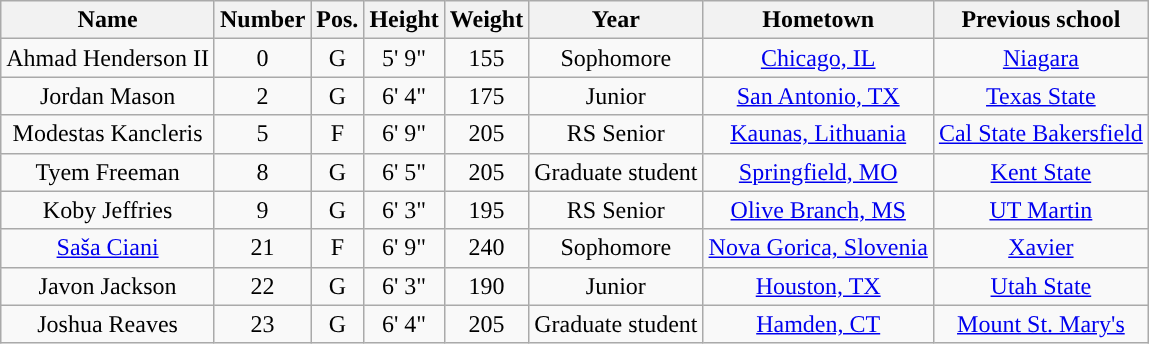<table class="wikitable sortable" style="text-align:center">
<tr align=center>
<th>Name</th>
<th>Number</th>
<th>Pos.</th>
<th>Height</th>
<th>Weight</th>
<th>Year</th>
<th>Hometown</th>
<th class="unsortable">Previous school</th>
</tr>
<tr>
<td>Ahmad Henderson II</td>
<td>0</td>
<td>G</td>
<td>5' 9"</td>
<td>155</td>
<td>Sophomore</td>
<td><a href='#'>Chicago, IL</a></td>
<td><a href='#'>Niagara</a></td>
</tr>
<tr>
<td>Jordan Mason</td>
<td>2</td>
<td>G</td>
<td>6' 4"</td>
<td>175</td>
<td>Junior</td>
<td><a href='#'>San Antonio, TX</a></td>
<td><a href='#'>Texas State</a></td>
</tr>
<tr>
<td>Modestas Kancleris</td>
<td>5</td>
<td>F</td>
<td>6' 9"</td>
<td>205</td>
<td>RS Senior</td>
<td><a href='#'>Kaunas, Lithuania</a></td>
<td><a href='#'>Cal State Bakersfield</a></td>
</tr>
<tr>
<td>Tyem Freeman</td>
<td>8</td>
<td>G</td>
<td>6' 5"</td>
<td>205</td>
<td>Graduate student</td>
<td><a href='#'>Springfield, MO</a></td>
<td><a href='#'>Kent State</a></td>
</tr>
<tr>
<td>Koby Jeffries</td>
<td>9</td>
<td>G</td>
<td>6' 3"</td>
<td>195</td>
<td>RS Senior</td>
<td><a href='#'>Olive Branch, MS</a></td>
<td><a href='#'>UT Martin</a></td>
</tr>
<tr>
<td><a href='#'>Saša Ciani</a></td>
<td>21</td>
<td>F</td>
<td>6' 9"</td>
<td>240</td>
<td>Sophomore</td>
<td><a href='#'>Nova Gorica, Slovenia</a></td>
<td><a href='#'>Xavier</a></td>
</tr>
<tr>
<td>Javon Jackson</td>
<td>22</td>
<td>G</td>
<td>6' 3"</td>
<td>190</td>
<td>Junior</td>
<td><a href='#'>Houston, TX</a></td>
<td><a href='#'>Utah State</a></td>
</tr>
<tr>
<td>Joshua Reaves</td>
<td>23</td>
<td>G</td>
<td>6' 4"</td>
<td>205</td>
<td>Graduate student</td>
<td><a href='#'>Hamden, CT</a></td>
<td><a href='#'>Mount St. Mary's</a></td>
</tr>
</table>
